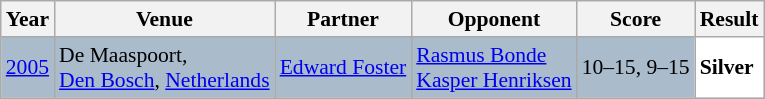<table class="sortable wikitable" style="font-size: 90%;">
<tr>
<th>Year</th>
<th>Venue</th>
<th>Partner</th>
<th>Opponent</th>
<th>Score</th>
<th>Result</th>
</tr>
<tr style="background:#AABBCC">
<td align="center"><a href='#'>2005</a></td>
<td align="left">De Maaspoort,<br><a href='#'>Den Bosch</a>, <a href='#'>Netherlands</a></td>
<td align="left"> <a href='#'>Edward Foster</a></td>
<td align="left"> <a href='#'>Rasmus Bonde</a> <br>  <a href='#'>Kasper Henriksen</a></td>
<td align="left">10–15, 9–15</td>
<td style="text-align:left; background:white"> <strong>Silver</strong></td>
</tr>
</table>
